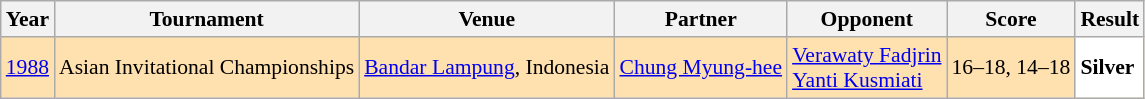<table class="sortable wikitable" style="font-size: 90%;">
<tr>
<th>Year</th>
<th>Tournament</th>
<th>Venue</th>
<th>Partner</th>
<th>Opponent</th>
<th>Score</th>
<th>Result</th>
</tr>
<tr style="background:#FFE0AF">
<td align="center"><a href='#'>1988</a></td>
<td align="center">Asian Invitational Championships</td>
<td align="left"><a href='#'>Bandar Lampung</a>, Indonesia</td>
<td align="left"> <a href='#'>Chung Myung-hee</a></td>
<td align="left"> <a href='#'>Verawaty Fadjrin</a> <br>  <a href='#'>Yanti Kusmiati</a></td>
<td align="left">16–18, 14–18</td>
<td style="text-align:left; background:white"> <strong>Silver</strong></td>
</tr>
</table>
